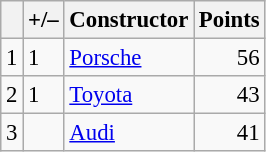<table class="wikitable" style="font-size: 95%;">
<tr>
<th scope="col"></th>
<th scope="col">+/–</th>
<th scope="col">Constructor</th>
<th scope="col">Points</th>
</tr>
<tr>
<td align="center">1</td>
<td align="left"> 1</td>
<td> <a href='#'>Porsche</a></td>
<td align="right">56</td>
</tr>
<tr>
<td align="center">2</td>
<td align="left"> 1</td>
<td> <a href='#'>Toyota</a></td>
<td align="right">43</td>
</tr>
<tr>
<td align="center">3</td>
<td align="left"></td>
<td> <a href='#'>Audi</a></td>
<td align="right">41</td>
</tr>
</table>
